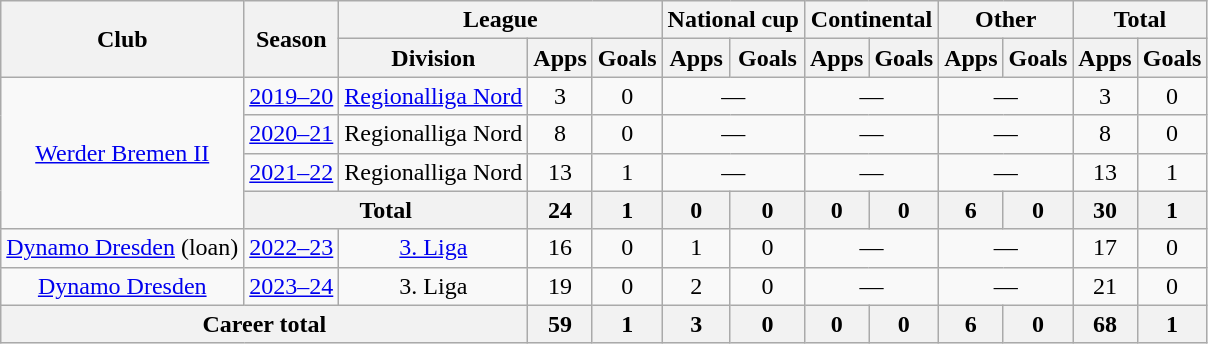<table class="wikitable" style="text-align:center">
<tr>
<th rowspan="2">Club</th>
<th rowspan="2">Season</th>
<th colspan="3">League</th>
<th colspan="2">National cup</th>
<th colspan="2">Continental</th>
<th colspan="2">Other</th>
<th colspan="2">Total</th>
</tr>
<tr>
<th>Division</th>
<th>Apps</th>
<th>Goals</th>
<th>Apps</th>
<th>Goals</th>
<th>Apps</th>
<th>Goals</th>
<th>Apps</th>
<th>Goals</th>
<th>Apps</th>
<th>Goals</th>
</tr>
<tr>
<td rowspan="4"><a href='#'>Werder Bremen II</a></td>
<td><a href='#'>2019–20</a></td>
<td><a href='#'>Regionalliga Nord</a></td>
<td>3</td>
<td>0</td>
<td colspan="2">—</td>
<td colspan="2">—</td>
<td colspan="2">—</td>
<td>3</td>
<td>0</td>
</tr>
<tr>
<td><a href='#'>2020–21</a></td>
<td>Regionalliga Nord</td>
<td>8</td>
<td>0</td>
<td colspan="2">—</td>
<td colspan="2">—</td>
<td colspan="2">—</td>
<td>8</td>
<td>0</td>
</tr>
<tr>
<td><a href='#'>2021–22</a></td>
<td>Regionalliga Nord</td>
<td>13</td>
<td>1</td>
<td colspan="2">—</td>
<td colspan="2">—</td>
<td colspan="2">—</td>
<td>13</td>
<td>1</td>
</tr>
<tr>
<th colspan="2">Total</th>
<th>24</th>
<th>1</th>
<th>0</th>
<th>0</th>
<th>0</th>
<th>0</th>
<th>6</th>
<th>0</th>
<th>30</th>
<th>1</th>
</tr>
<tr>
<td><a href='#'>Dynamo Dresden</a> (loan)</td>
<td><a href='#'>2022–23</a></td>
<td><a href='#'>3. Liga</a></td>
<td>16</td>
<td>0</td>
<td>1</td>
<td>0</td>
<td colspan="2">—</td>
<td colspan="2">—</td>
<td>17</td>
<td>0</td>
</tr>
<tr>
<td rowspan="1"><a href='#'>Dynamo Dresden</a></td>
<td><a href='#'>2023–24</a></td>
<td>3. Liga</td>
<td>19</td>
<td>0</td>
<td>2</td>
<td>0</td>
<td colspan="2">—</td>
<td colspan="2">—</td>
<td>21</td>
<td>0</td>
</tr>
<tr>
<th colspan="3">Career total</th>
<th>59</th>
<th>1</th>
<th>3</th>
<th>0</th>
<th>0</th>
<th>0</th>
<th>6</th>
<th>0</th>
<th>68</th>
<th>1</th>
</tr>
</table>
